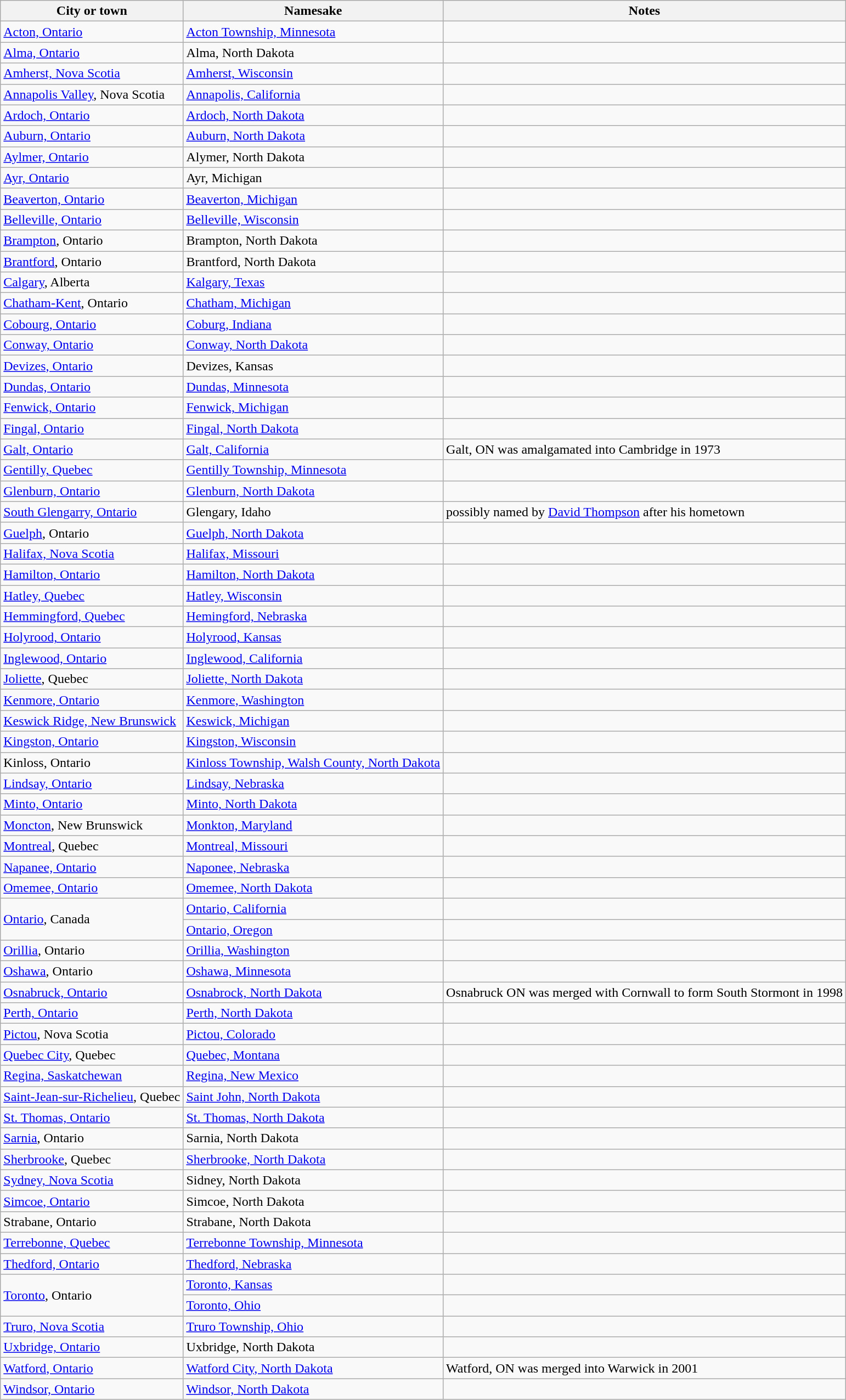<table class="wikitable">
<tr>
<th>City or town</th>
<th>Namesake</th>
<th>Notes</th>
</tr>
<tr>
<td><a href='#'>Acton, Ontario</a></td>
<td><a href='#'>Acton Township, Minnesota</a></td>
<td></td>
</tr>
<tr>
<td><a href='#'>Alma, Ontario</a></td>
<td>Alma, North Dakota</td>
<td></td>
</tr>
<tr>
<td><a href='#'>Amherst, Nova Scotia</a></td>
<td><a href='#'>Amherst, Wisconsin</a></td>
<td></td>
</tr>
<tr>
<td><a href='#'>Annapolis Valley</a>, Nova Scotia</td>
<td><a href='#'>Annapolis, California</a></td>
<td></td>
</tr>
<tr>
<td><a href='#'>Ardoch, Ontario</a></td>
<td><a href='#'>Ardoch, North Dakota</a></td>
<td></td>
</tr>
<tr>
<td><a href='#'>Auburn, Ontario</a></td>
<td><a href='#'>Auburn, North Dakota</a></td>
<td></td>
</tr>
<tr>
<td><a href='#'>Aylmer, Ontario</a></td>
<td>Alymer, North Dakota</td>
<td></td>
</tr>
<tr>
<td><a href='#'>Ayr, Ontario</a></td>
<td>Ayr, Michigan</td>
<td></td>
</tr>
<tr>
<td><a href='#'>Beaverton, Ontario</a></td>
<td><a href='#'>Beaverton, Michigan</a></td>
<td></td>
</tr>
<tr>
<td><a href='#'>Belleville, Ontario</a></td>
<td><a href='#'>Belleville, Wisconsin</a></td>
<td></td>
</tr>
<tr>
<td><a href='#'>Brampton</a>, Ontario</td>
<td>Brampton, North Dakota</td>
<td></td>
</tr>
<tr>
<td><a href='#'>Brantford</a>, Ontario</td>
<td>Brantford, North Dakota</td>
<td></td>
</tr>
<tr>
<td><a href='#'>Calgary</a>, Alberta</td>
<td><a href='#'>Kalgary, Texas</a></td>
<td></td>
</tr>
<tr>
<td><a href='#'>Chatham-Kent</a>, Ontario</td>
<td><a href='#'>Chatham, Michigan</a></td>
<td></td>
</tr>
<tr>
<td><a href='#'>Cobourg, Ontario</a></td>
<td><a href='#'>Coburg, Indiana</a></td>
<td></td>
</tr>
<tr>
<td><a href='#'>Conway, Ontario</a></td>
<td><a href='#'>Conway, North Dakota</a></td>
<td></td>
</tr>
<tr>
<td><a href='#'>Devizes, Ontario</a></td>
<td>Devizes, Kansas</td>
<td></td>
</tr>
<tr>
<td><a href='#'>Dundas, Ontario</a></td>
<td><a href='#'>Dundas, Minnesota</a></td>
<td></td>
</tr>
<tr>
<td><a href='#'>Fenwick, Ontario</a></td>
<td><a href='#'>Fenwick, Michigan</a></td>
<td></td>
</tr>
<tr>
<td><a href='#'>Fingal, Ontario</a></td>
<td><a href='#'>Fingal, North Dakota</a></td>
<td></td>
</tr>
<tr>
<td><a href='#'>Galt, Ontario</a></td>
<td><a href='#'>Galt, California</a></td>
<td> Galt, ON was amalgamated into Cambridge in 1973</td>
</tr>
<tr>
<td><a href='#'>Gentilly, Quebec</a></td>
<td><a href='#'>Gentilly Township, Minnesota</a></td>
<td></td>
</tr>
<tr>
<td><a href='#'>Glenburn, Ontario</a></td>
<td><a href='#'>Glenburn, North Dakota</a></td>
<td></td>
</tr>
<tr>
<td><a href='#'>South Glengarry, Ontario</a></td>
<td>Glengary, Idaho</td>
<td>possibly named by <a href='#'>David Thompson</a> after his hometown</td>
</tr>
<tr>
<td><a href='#'>Guelph</a>, Ontario</td>
<td><a href='#'>Guelph, North Dakota</a></td>
<td></td>
</tr>
<tr>
<td><a href='#'>Halifax, Nova Scotia</a></td>
<td><a href='#'>Halifax, Missouri</a></td>
<td></td>
</tr>
<tr>
<td><a href='#'>Hamilton, Ontario</a></td>
<td><a href='#'>Hamilton, North Dakota</a></td>
<td></td>
</tr>
<tr>
<td><a href='#'>Hatley, Quebec</a></td>
<td><a href='#'>Hatley, Wisconsin</a></td>
<td></td>
</tr>
<tr>
<td><a href='#'>Hemmingford, Quebec</a></td>
<td><a href='#'>Hemingford, Nebraska</a></td>
<td></td>
</tr>
<tr>
<td><a href='#'>Holyrood, Ontario</a></td>
<td><a href='#'>Holyrood, Kansas</a></td>
<td></td>
</tr>
<tr>
<td><a href='#'>Inglewood, Ontario</a></td>
<td><a href='#'>Inglewood, California</a></td>
<td></td>
</tr>
<tr>
<td><a href='#'>Joliette</a>, Quebec</td>
<td><a href='#'>Joliette, North Dakota</a></td>
<td></td>
</tr>
<tr>
<td><a href='#'>Kenmore, Ontario</a></td>
<td><a href='#'>Kenmore, Washington</a></td>
<td></td>
</tr>
<tr>
<td><a href='#'>Keswick Ridge, New Brunswick</a></td>
<td><a href='#'>Keswick, Michigan</a></td>
<td></td>
</tr>
<tr>
<td><a href='#'>Kingston, Ontario</a></td>
<td><a href='#'>Kingston, Wisconsin</a></td>
<td></td>
</tr>
<tr>
<td>Kinloss, Ontario</td>
<td><a href='#'>Kinloss Township, Walsh County, North Dakota</a></td>
<td></td>
</tr>
<tr>
<td><a href='#'>Lindsay, Ontario</a></td>
<td><a href='#'>Lindsay, Nebraska</a></td>
<td></td>
</tr>
<tr>
<td><a href='#'>Minto, Ontario</a></td>
<td><a href='#'>Minto, North Dakota</a></td>
<td></td>
</tr>
<tr>
<td><a href='#'>Moncton</a>, New Brunswick</td>
<td><a href='#'>Monkton, Maryland</a></td>
<td></td>
</tr>
<tr>
<td><a href='#'>Montreal</a>, Quebec</td>
<td><a href='#'>Montreal, Missouri</a></td>
<td> </td>
</tr>
<tr>
<td><a href='#'>Napanee, Ontario</a></td>
<td><a href='#'>Naponee, Nebraska</a></td>
<td></td>
</tr>
<tr>
<td><a href='#'>Omemee, Ontario</a></td>
<td><a href='#'>Omemee, North Dakota</a></td>
<td></td>
</tr>
<tr>
<td rowspan = 2><a href='#'>Ontario</a>, Canada</td>
<td><a href='#'>Ontario, California</a></td>
<td></td>
</tr>
<tr>
<td><a href='#'>Ontario, Oregon</a></td>
<td></td>
</tr>
<tr>
<td><a href='#'>Orillia</a>, Ontario</td>
<td><a href='#'>Orillia, Washington</a></td>
<td> </td>
</tr>
<tr>
<td><a href='#'>Oshawa</a>, Ontario</td>
<td><a href='#'>Oshawa, Minnesota</a></td>
<td></td>
</tr>
<tr>
<td><a href='#'>Osnabruck, Ontario</a></td>
<td><a href='#'>Osnabrock, North Dakota</a></td>
<td> Osnabruck ON was merged with Cornwall to form South Stormont in 1998</td>
</tr>
<tr>
<td><a href='#'>Perth, Ontario</a></td>
<td><a href='#'>Perth, North Dakota</a></td>
<td></td>
</tr>
<tr>
<td><a href='#'>Pictou</a>, Nova Scotia</td>
<td><a href='#'>Pictou, Colorado</a></td>
<td></td>
</tr>
<tr>
<td><a href='#'>Quebec City</a>, Quebec</td>
<td><a href='#'>Quebec, Montana</a></td>
<td></td>
</tr>
<tr>
<td><a href='#'>Regina, Saskatchewan</a></td>
<td><a href='#'>Regina, New Mexico</a></td>
<td></td>
</tr>
<tr>
<td><a href='#'>Saint-Jean-sur-Richelieu</a>, Quebec</td>
<td><a href='#'>Saint John, North Dakota</a></td>
<td></td>
</tr>
<tr>
<td><a href='#'>St. Thomas, Ontario</a></td>
<td><a href='#'>St. Thomas, North Dakota</a></td>
<td></td>
</tr>
<tr>
<td><a href='#'>Sarnia</a>, Ontario</td>
<td>Sarnia, North Dakota</td>
<td></td>
</tr>
<tr>
<td><a href='#'>Sherbrooke</a>, Quebec</td>
<td><a href='#'>Sherbrooke, North Dakota</a></td>
<td></td>
</tr>
<tr>
<td><a href='#'>Sydney, Nova Scotia</a></td>
<td>Sidney, North Dakota</td>
<td></td>
</tr>
<tr>
<td><a href='#'>Simcoe, Ontario</a></td>
<td>Simcoe, North Dakota</td>
<td></td>
</tr>
<tr>
<td>Strabane, Ontario</td>
<td>Strabane, North Dakota</td>
<td></td>
</tr>
<tr>
<td><a href='#'>Terrebonne, Quebec</a></td>
<td><a href='#'>Terrebonne Township, Minnesota</a></td>
<td></td>
</tr>
<tr>
<td><a href='#'>Thedford, Ontario</a></td>
<td><a href='#'>Thedford, Nebraska</a></td>
<td></td>
</tr>
<tr>
<td rowspan = 2><a href='#'>Toronto</a>, Ontario</td>
<td><a href='#'>Toronto, Kansas</a></td>
<td></td>
</tr>
<tr>
<td><a href='#'>Toronto, Ohio</a></td>
<td></td>
</tr>
<tr>
<td><a href='#'>Truro, Nova Scotia</a></td>
<td><a href='#'>Truro Township, Ohio</a></td>
<td></td>
</tr>
<tr>
<td><a href='#'>Uxbridge, Ontario</a></td>
<td>Uxbridge, North Dakota</td>
<td></td>
</tr>
<tr>
<td><a href='#'>Watford, Ontario</a></td>
<td><a href='#'>Watford City, North Dakota</a></td>
<td> Watford, ON was merged into Warwick in 2001</td>
</tr>
<tr>
<td><a href='#'>Windsor, Ontario</a></td>
<td><a href='#'>Windsor, North Dakota</a></td>
<td></td>
</tr>
</table>
